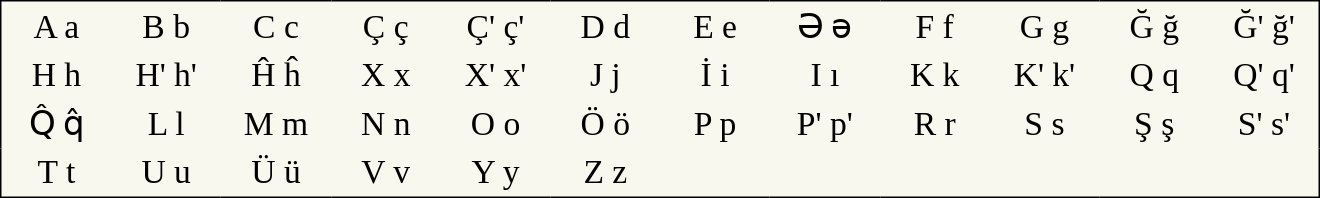<table style="font-family:Arial Unicode MS; font-size:1.4em; border-color:#000000; border-width:1px; border-style:solid; border-collapse:collapse; background-color:#F8F8EF">
<tr>
<td style="width:3em; text-align:center; padding: 3px;">A a</td>
<td style="width:3em; text-align:center; padding: 3px;">B b</td>
<td style="width:3em; text-align:center; padding: 3px;">C c</td>
<td style="width:3em; text-align:center; padding: 3px;">Ç ç</td>
<td style="width:3em; text-align:center; padding: 3px;">Ç' ç'</td>
<td style="width:3em; text-align:center; padding: 3px;">D d</td>
<td style="width:3em; text-align:center; padding: 3px;">E e</td>
<td style="width:3em; text-align:center; padding: 3px;">Ә ә</td>
<td style="width:3em; text-align:center; padding: 3px;">F f</td>
<td style="width:3em; text-align:center; padding: 3px;">G g</td>
<td style="width:3em; text-align:center; padding: 3px;">Ğ ğ</td>
<td style="width:3em; text-align:center; padding: 3px;">Ğ' ğ'</td>
</tr>
<tr>
<td style="width:3em; text-align:center; padding: 3px;">H h</td>
<td style="width:3em; text-align:center; padding: 3px;">H' h'</td>
<td style="width:3em; text-align:center; padding: 3px;">Ĥ ĥ</td>
<td style="width:3em; text-align:center; padding: 3px;">X x</td>
<td style="width:3em; text-align:center; padding: 3px;">X' x'</td>
<td style="width:3em; text-align:center; padding: 3px;">J j</td>
<td style="width:3em; text-align:center; padding: 3px;">İ i</td>
<td style="width:3em; text-align:center; padding: 3px;">I ı</td>
<td style="width:3em; text-align:center; padding: 3px;">K k</td>
<td style="width:3em; text-align:center; padding: 3px;">K' k'</td>
<td style="width:3em; text-align:center; padding: 3px;">Q q</td>
<td style="width:3em; text-align:center; padding: 3px;">Q' q'</td>
</tr>
<tr>
<td style="width:3em; text-align:center; padding: 3px;">Q̂ q̂</td>
<td style="width:3em; text-align:center; padding: 3px;">L l</td>
<td style="width:3em; text-align:center; padding: 3px;">M m</td>
<td style="width:3em; text-align:center; padding: 3px;">N n</td>
<td style="width:3em; text-align:center; padding: 3px;">O o</td>
<td style="width:3em; text-align:center; padding: 3px;">Ö ö</td>
<td style="width:3em; text-align:center; padding: 3px;">P p</td>
<td style="width:3em; text-align:center; padding: 3px;">P' p'</td>
<td style="width:3em; text-align:center; padding: 3px;">R r</td>
<td style="width:3em; text-align:center; padding: 3px;">S s</td>
<td style="width:3em; text-align:center; padding: 3px;">Ş ş</td>
<td style="width:3em; text-align:center; padding: 3px;">S' s'</td>
</tr>
<tr>
<td style="width:3em; text-align:center; padding: 3px;">T t</td>
<td style="width:3em; text-align:center; padding: 3px;">U u</td>
<td style="width:3em; text-align:center; padding: 3px;">Ü ü</td>
<td style="width:3em; text-align:center; padding: 3px;">V v</td>
<td style="width:3em; text-align:center; padding: 3px;">Y y</td>
<td style="width:3em; text-align:center; padding: 3px;">Z z</td>
</tr>
</table>
